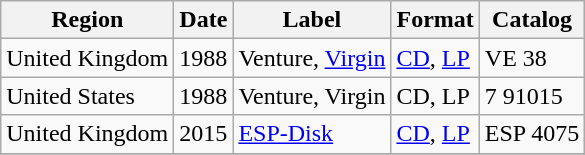<table class="wikitable">
<tr>
<th>Region</th>
<th>Date</th>
<th>Label</th>
<th>Format</th>
<th>Catalog</th>
</tr>
<tr>
<td>United Kingdom</td>
<td>1988</td>
<td>Venture, <a href='#'>Virgin</a></td>
<td><a href='#'>CD</a>, <a href='#'>LP</a></td>
<td>VE 38</td>
</tr>
<tr>
<td>United States</td>
<td>1988</td>
<td>Venture, Virgin</td>
<td>CD, LP</td>
<td>7 91015</td>
</tr>
<tr>
<td>United Kingdom</td>
<td>2015</td>
<td><a href='#'>ESP-Disk</a></td>
<td><a href='#'>CD</a>, <a href='#'>LP</a></td>
<td>ESP 4075</td>
</tr>
<tr>
</tr>
</table>
